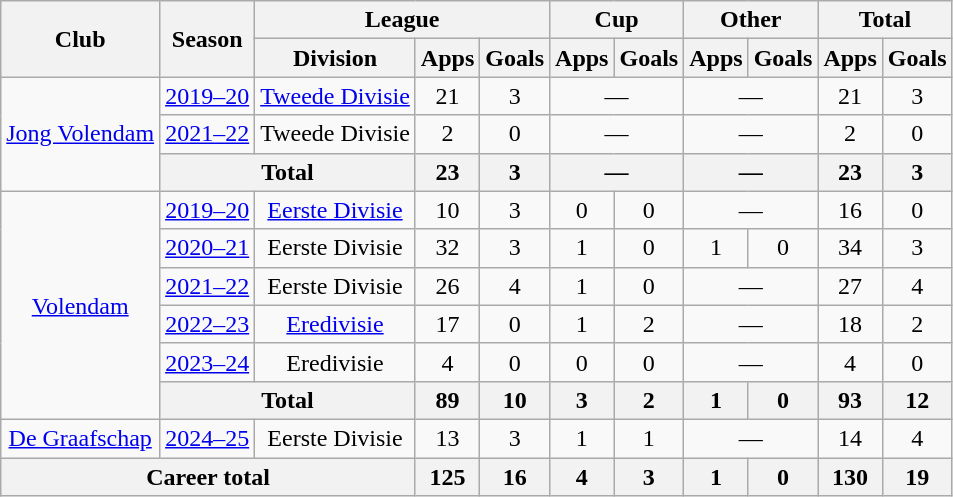<table class="wikitable" style="text-align:center">
<tr>
<th rowspan="2">Club</th>
<th rowspan="2">Season</th>
<th colspan="3">League</th>
<th colspan="2">Cup</th>
<th colspan="2">Other</th>
<th colspan="2">Total</th>
</tr>
<tr>
<th>Division</th>
<th>Apps</th>
<th>Goals</th>
<th>Apps</th>
<th>Goals</th>
<th>Apps</th>
<th>Goals</th>
<th>Apps</th>
<th>Goals</th>
</tr>
<tr>
<td rowspan="3"><a href='#'>Jong Volendam</a></td>
<td><a href='#'>2019–20</a></td>
<td><a href='#'>Tweede Divisie</a></td>
<td>21</td>
<td>3</td>
<td colspan="2">—</td>
<td colspan="2">—</td>
<td>21</td>
<td>3</td>
</tr>
<tr>
<td><a href='#'>2021–22</a></td>
<td>Tweede Divisie</td>
<td>2</td>
<td>0</td>
<td colspan="2">—</td>
<td colspan="2">—</td>
<td>2</td>
<td>0</td>
</tr>
<tr>
<th colspan="2">Total</th>
<th>23</th>
<th>3</th>
<th colspan="2">—</th>
<th colspan="2">—</th>
<th>23</th>
<th>3</th>
</tr>
<tr>
<td rowspan="6"><a href='#'>Volendam</a></td>
<td><a href='#'>2019–20</a></td>
<td><a href='#'>Eerste Divisie</a></td>
<td>10</td>
<td>3</td>
<td>0</td>
<td>0</td>
<td colspan="2">—</td>
<td>16</td>
<td>0</td>
</tr>
<tr>
<td><a href='#'>2020–21</a></td>
<td>Eerste Divisie</td>
<td>32</td>
<td>3</td>
<td>1</td>
<td>0</td>
<td>1</td>
<td>0</td>
<td>34</td>
<td>3</td>
</tr>
<tr>
<td><a href='#'>2021–22</a></td>
<td>Eerste Divisie</td>
<td>26</td>
<td>4</td>
<td>1</td>
<td>0</td>
<td colspan="2">—</td>
<td>27</td>
<td>4</td>
</tr>
<tr>
<td><a href='#'>2022–23</a></td>
<td><a href='#'>Eredivisie</a></td>
<td>17</td>
<td>0</td>
<td>1</td>
<td>2</td>
<td colspan="2">—</td>
<td>18</td>
<td>2</td>
</tr>
<tr>
<td><a href='#'>2023–24</a></td>
<td>Eredivisie</td>
<td>4</td>
<td>0</td>
<td>0</td>
<td>0</td>
<td colspan="2">—</td>
<td>4</td>
<td>0</td>
</tr>
<tr>
<th colspan="2">Total</th>
<th>89</th>
<th>10</th>
<th>3</th>
<th>2</th>
<th>1</th>
<th>0</th>
<th>93</th>
<th>12</th>
</tr>
<tr>
<td rowspan="1"><a href='#'>De Graafschap</a></td>
<td><a href='#'>2024–25</a></td>
<td>Eerste Divisie</td>
<td>13</td>
<td>3</td>
<td>1</td>
<td>1</td>
<td colspan="2">—</td>
<td>14</td>
<td>4</td>
</tr>
<tr>
<th colspan="3">Career total</th>
<th>125</th>
<th>16</th>
<th>4</th>
<th>3</th>
<th>1</th>
<th>0</th>
<th>130</th>
<th>19</th>
</tr>
</table>
